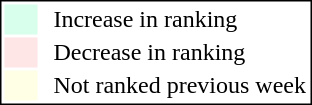<table style="border:1px solid black; float:right;">
<tr>
<td style="background:#D8FFEB; width:20px;"></td>
<td> </td>
<td>Increase in ranking</td>
</tr>
<tr>
<td style="background:#FFE6E6; width:20px;"></td>
<td> </td>
<td>Decrease in ranking</td>
</tr>
<tr>
<td style="background:#FFFFE6; width:20px;"></td>
<td> </td>
<td>Not ranked previous week</td>
</tr>
</table>
